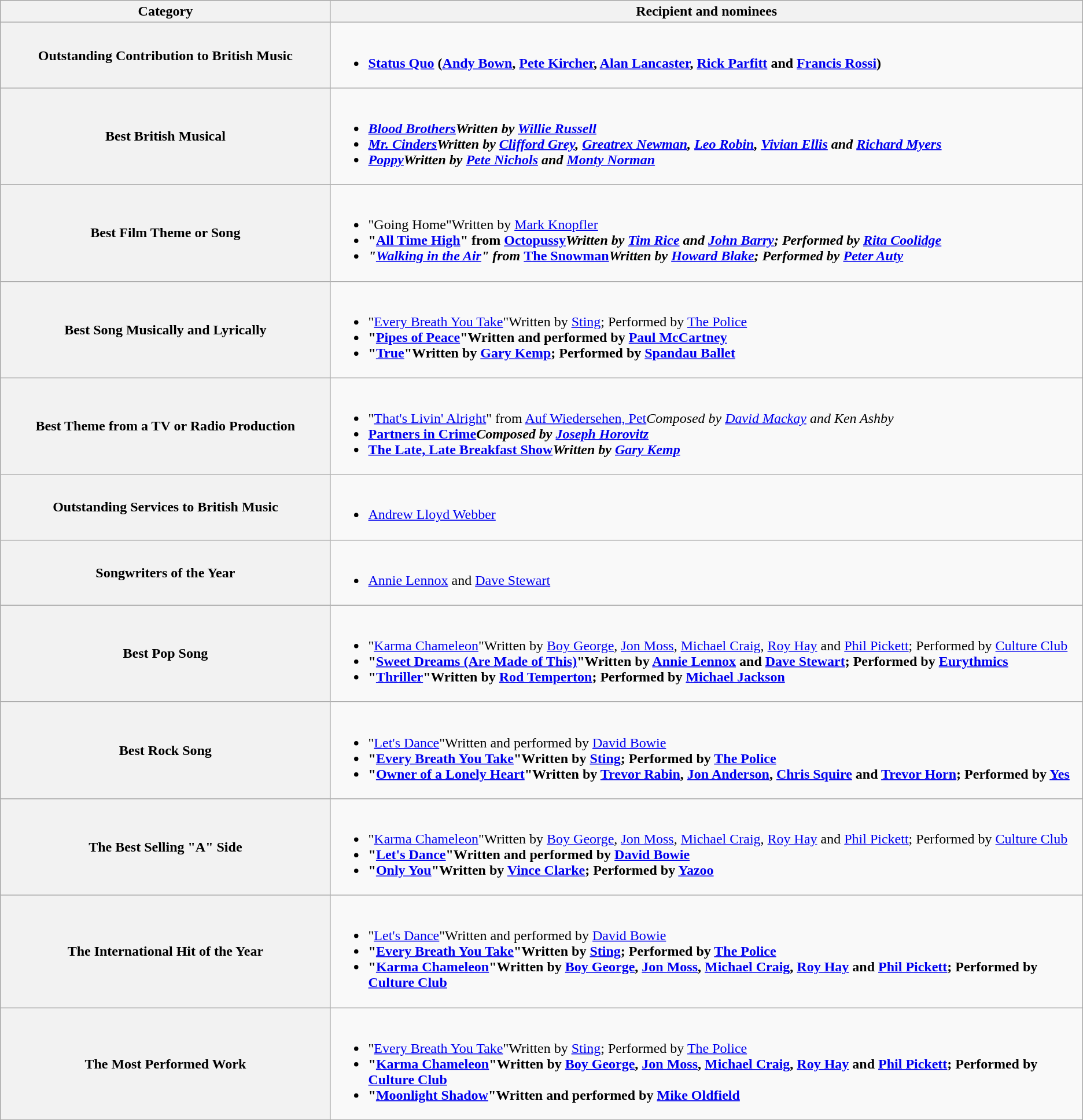<table class="wikitable">
<tr>
<th width="25%">Category</th>
<th width="57%">Recipient and nominees</th>
</tr>
<tr>
<th scope="row">Outstanding Contribution to British Music</th>
<td><br><ul><li><strong><a href='#'>Status Quo</a> (<a href='#'>Andy Bown</a>, <a href='#'>Pete Kircher</a>, <a href='#'>Alan Lancaster</a>, <a href='#'>Rick Parfitt</a> and <a href='#'>Francis Rossi</a>)</strong></li></ul></td>
</tr>
<tr>
<th scope="row">Best British Musical</th>
<td><br><ul><li><strong><em><a href='#'>Blood Brothers</a><em>Written by <a href='#'>Willie Russell</a><strong></li><li></em><a href='#'>Mr. Cinders</a><em>Written by <a href='#'>Clifford Grey</a>, <a href='#'>Greatrex Newman</a>, <a href='#'>Leo Robin</a>, <a href='#'>Vivian Ellis</a> and <a href='#'>Richard Myers</a></li><li></em><a href='#'>Poppy</a><em>Written by <a href='#'>Pete Nichols</a> and <a href='#'>Monty Norman</a></li></ul></td>
</tr>
<tr>
<th scope="row">Best Film Theme or Song</th>
<td><br><ul><li></strong>"Going Home"Written by <a href='#'>Mark Knopfler</a><strong></li><li>"<a href='#'>All Time High</a>" from </em><a href='#'>Octopussy</a><em>Written by <a href='#'>Tim Rice</a> and <a href='#'>John Barry</a>; Performed by <a href='#'>Rita Coolidge</a></li><li>"<a href='#'>Walking in the Air</a>" from </em><a href='#'>The Snowman</a><em>Written by <a href='#'>Howard Blake</a>; Performed by <a href='#'>Peter Auty</a></li></ul></td>
</tr>
<tr>
<th scope="row">Best Song Musically and Lyrically</th>
<td><br><ul><li></strong>"<a href='#'>Every Breath You Take</a>"Written by <a href='#'>Sting</a>; Performed by <a href='#'>The Police</a><strong></li><li>"<a href='#'>Pipes of Peace</a>"Written and performed by <a href='#'>Paul McCartney</a></li><li>"<a href='#'>True</a>"Written by <a href='#'>Gary Kemp</a>; Performed by <a href='#'>Spandau Ballet</a></li></ul></td>
</tr>
<tr>
<th scope="row">Best Theme from a TV or Radio Production</th>
<td><br><ul><li></strong>"<a href='#'>That's Livin' Alright</a>" from </em><a href='#'>Auf Wiedersehen, Pet</a><em>Composed by <a href='#'>David Mackay</a> and Ken Ashby<strong></li><li></em><a href='#'>Partners in Crime</a><em>Composed by <a href='#'>Joseph Horovitz</a></li><li></em><a href='#'>The Late, Late Breakfast Show</a><em>Written by <a href='#'>Gary Kemp</a></li></ul></td>
</tr>
<tr>
<th scope="row">Outstanding Services to British Music</th>
<td><br><ul><li></strong><a href='#'>Andrew Lloyd Webber</a><strong></li></ul></td>
</tr>
<tr>
<th scope="row">Songwriters of the Year</th>
<td><br><ul><li></strong><a href='#'>Annie Lennox</a> and <a href='#'>Dave Stewart</a><strong></li></ul></td>
</tr>
<tr>
<th scope="row">Best Pop Song</th>
<td><br><ul><li></strong>"<a href='#'>Karma Chameleon</a>"Written by <a href='#'>Boy George</a>, <a href='#'>Jon Moss</a>, <a href='#'>Michael Craig</a>, <a href='#'>Roy Hay</a> and <a href='#'>Phil Pickett</a>; Performed by <a href='#'>Culture Club</a><strong></li><li>"<a href='#'>Sweet Dreams (Are Made of This)</a>"Written by <a href='#'>Annie Lennox</a> and <a href='#'>Dave Stewart</a>; Performed by <a href='#'>Eurythmics</a></li><li>"<a href='#'>Thriller</a>"Written by <a href='#'>Rod Temperton</a>; Performed by <a href='#'>Michael Jackson</a></li></ul></td>
</tr>
<tr>
<th scope="row">Best Rock Song</th>
<td><br><ul><li></strong>"<a href='#'>Let's Dance</a>"Written and performed by <a href='#'>David Bowie</a><strong></li><li>"<a href='#'>Every Breath You Take</a>"Written by <a href='#'>Sting</a>; Performed by <a href='#'>The Police</a></li><li>"<a href='#'>Owner of a Lonely Heart</a>"Written by <a href='#'>Trevor Rabin</a>, <a href='#'>Jon Anderson</a>, <a href='#'>Chris Squire</a> and <a href='#'>Trevor Horn</a>; Performed by <a href='#'>Yes</a></li></ul></td>
</tr>
<tr>
<th scope="row">The Best Selling "A" Side</th>
<td><br><ul><li></strong>"<a href='#'>Karma Chameleon</a>"Written by <a href='#'>Boy George</a>, <a href='#'>Jon Moss</a>, <a href='#'>Michael Craig</a>, <a href='#'>Roy Hay</a> and <a href='#'>Phil Pickett</a>; Performed by <a href='#'>Culture Club</a><strong></li><li>"<a href='#'>Let's Dance</a>"Written and performed by <a href='#'>David Bowie</a></li><li>"<a href='#'>Only You</a>"Written by <a href='#'>Vince Clarke</a>; Performed by <a href='#'>Yazoo</a></li></ul></td>
</tr>
<tr>
<th scope="row">The International Hit of the Year</th>
<td><br><ul><li></strong>"<a href='#'>Let's Dance</a>"Written and performed by <a href='#'>David Bowie</a><strong></li><li>"<a href='#'>Every Breath You Take</a>"Written by <a href='#'>Sting</a>; Performed by <a href='#'>The Police</a></li><li>"<a href='#'>Karma Chameleon</a>"Written by <a href='#'>Boy George</a>, <a href='#'>Jon Moss</a>, <a href='#'>Michael Craig</a>, <a href='#'>Roy Hay</a> and <a href='#'>Phil Pickett</a>; Performed by <a href='#'>Culture Club</a></li></ul></td>
</tr>
<tr>
<th scope="row">The Most Performed Work</th>
<td><br><ul><li></strong>"<a href='#'>Every Breath You Take</a>"Written by <a href='#'>Sting</a>; Performed by <a href='#'>The Police</a><strong></li><li>"<a href='#'>Karma Chameleon</a>"Written by <a href='#'>Boy George</a>, <a href='#'>Jon Moss</a>, <a href='#'>Michael Craig</a>, <a href='#'>Roy Hay</a> and <a href='#'>Phil Pickett</a>; Performed by <a href='#'>Culture Club</a></li><li>"<a href='#'>Moonlight Shadow</a>"Written and performed by <a href='#'>Mike Oldfield</a></li></ul></td>
</tr>
<tr>
</tr>
</table>
